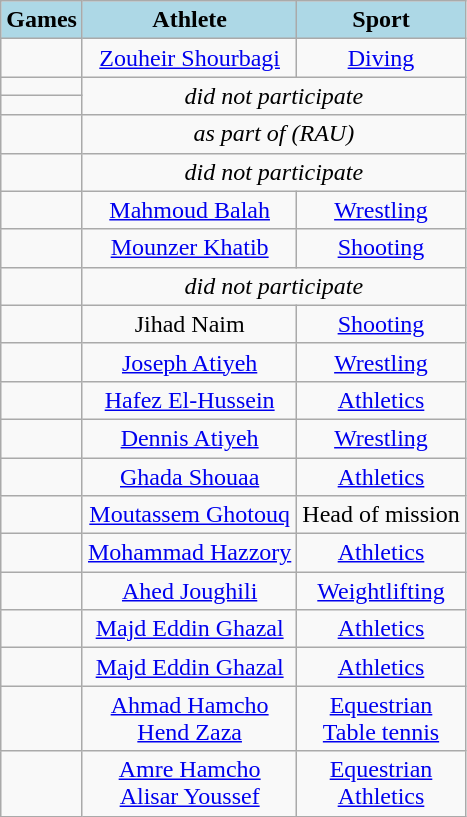<table class="wikitable" style="text-align:center">
<tr>
<th style="background-color:lightblue">Games</th>
<th style="background-color:lightblue">Athlete</th>
<th style="background-color:lightblue">Sport</th>
</tr>
<tr>
<td align=left></td>
<td><a href='#'>Zouheir Shourbagi</a></td>
<td><a href='#'>Diving</a></td>
</tr>
<tr>
<td align=left></td>
<td colspan=6; rowspan=2><em>did not participate</em></td>
</tr>
<tr>
<td align=left></td>
</tr>
<tr>
<td align=left></td>
<td colspan=6><em>as part of  (RAU)</em></td>
</tr>
<tr>
<td align=left></td>
<td colspan=6;><em>did not participate</em></td>
</tr>
<tr>
<td align=left></td>
<td><a href='#'>Mahmoud Balah</a></td>
<td><a href='#'>Wrestling</a></td>
</tr>
<tr>
<td align=left></td>
<td><a href='#'>Mounzer Khatib</a></td>
<td><a href='#'>Shooting</a></td>
</tr>
<tr>
<td align=left></td>
<td colspan=6;><em>did not participate</em></td>
</tr>
<tr>
<td align=left></td>
<td>Jihad Naim</td>
<td><a href='#'>Shooting</a></td>
</tr>
<tr>
<td align=left></td>
<td><a href='#'>Joseph Atiyeh</a></td>
<td><a href='#'>Wrestling</a></td>
</tr>
<tr>
<td align=left></td>
<td><a href='#'>Hafez El-Hussein</a></td>
<td><a href='#'>Athletics</a></td>
</tr>
<tr>
<td align=left></td>
<td><a href='#'>Dennis Atiyeh</a></td>
<td><a href='#'>Wrestling</a></td>
</tr>
<tr>
<td align=left></td>
<td><a href='#'>Ghada Shouaa</a></td>
<td><a href='#'>Athletics</a></td>
</tr>
<tr>
<td align=left></td>
<td><a href='#'>Moutassem Ghotouq</a></td>
<td>Head of mission</td>
</tr>
<tr>
<td align=left></td>
<td><a href='#'>Mohammad Hazzory</a></td>
<td><a href='#'>Athletics</a></td>
</tr>
<tr>
<td align=left></td>
<td><a href='#'>Ahed Joughili</a></td>
<td><a href='#'>Weightlifting</a></td>
</tr>
<tr>
<td align=left></td>
<td><a href='#'>Majd Eddin Ghazal</a></td>
<td><a href='#'>Athletics</a></td>
</tr>
<tr>
<td align=left></td>
<td><a href='#'>Majd Eddin Ghazal</a></td>
<td><a href='#'>Athletics</a></td>
</tr>
<tr>
<td align=left></td>
<td><a href='#'>Ahmad Hamcho</a><br><a href='#'>Hend Zaza</a></td>
<td><a href='#'>Equestrian</a><br><a href='#'>Table tennis</a></td>
</tr>
<tr>
<td align=left></td>
<td><a href='#'>Amre Hamcho</a><br><a href='#'>Alisar Youssef</a></td>
<td><a href='#'>Equestrian</a><br><a href='#'>Athletics</a></td>
</tr>
</table>
